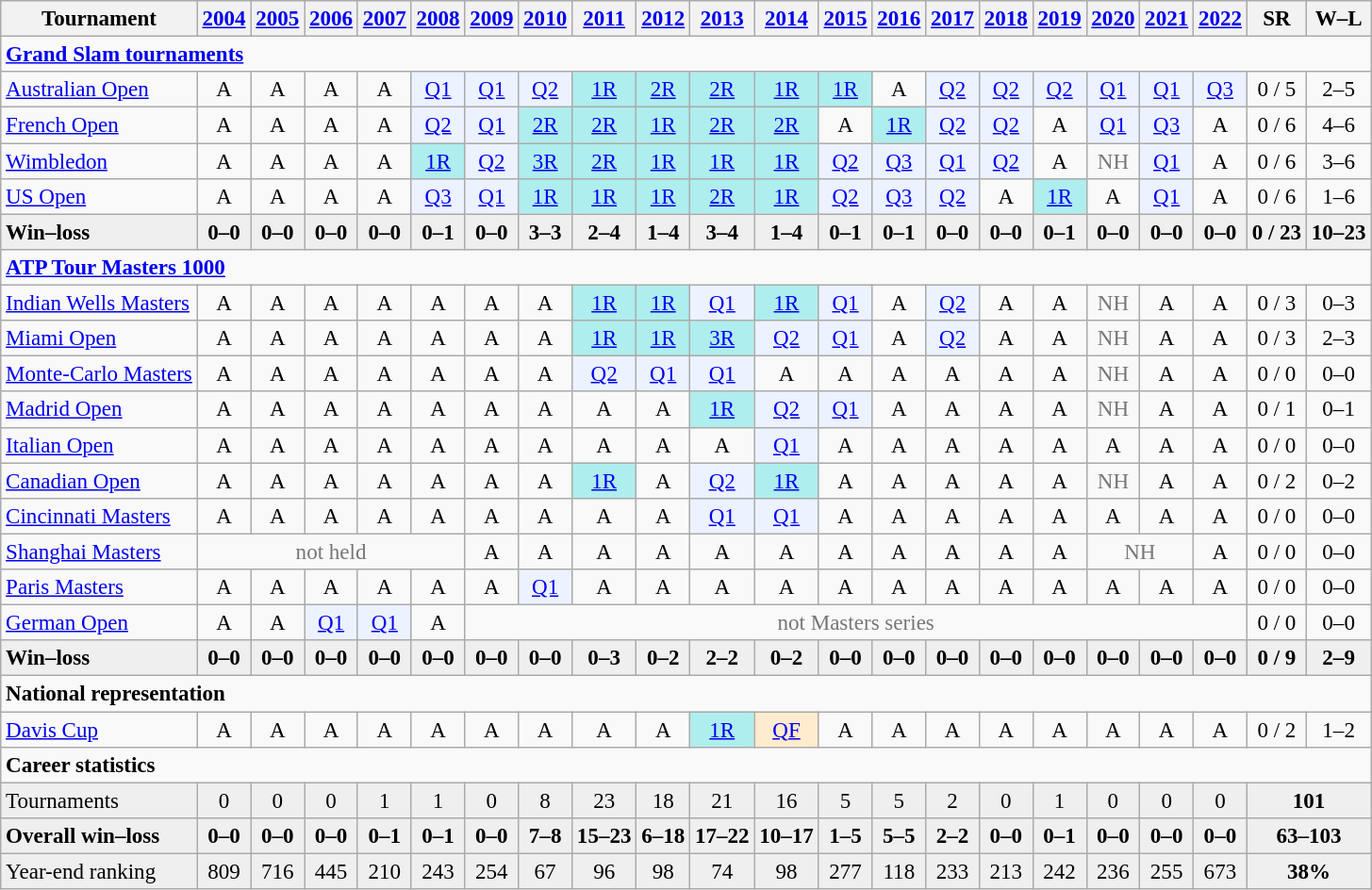<table class="wikitable nowrap" style=text-align:center;font-size:96%>
<tr>
<th>Tournament</th>
<th><a href='#'>2004</a></th>
<th><a href='#'>2005</a></th>
<th><a href='#'>2006</a></th>
<th><a href='#'>2007</a></th>
<th><a href='#'>2008</a></th>
<th><a href='#'>2009</a></th>
<th><a href='#'>2010</a></th>
<th><a href='#'>2011</a></th>
<th><a href='#'>2012</a></th>
<th><a href='#'>2013</a></th>
<th><a href='#'>2014</a></th>
<th><a href='#'>2015</a></th>
<th><a href='#'>2016</a></th>
<th><a href='#'>2017</a></th>
<th><a href='#'>2018</a></th>
<th><a href='#'>2019</a></th>
<th><a href='#'>2020</a></th>
<th><a href='#'>2021</a></th>
<th><a href='#'>2022</a></th>
<th>SR</th>
<th>W–L</th>
</tr>
<tr>
<td colspan="22" align="left"><strong><a href='#'>Grand Slam tournaments</a></strong></td>
</tr>
<tr>
<td align=left><a href='#'>Australian Open</a></td>
<td>A</td>
<td>A</td>
<td>A</td>
<td>A</td>
<td bgcolor=ecf2ff><a href='#'>Q1</a></td>
<td bgcolor=ecf2ff><a href='#'>Q1</a></td>
<td bgcolor=ecf2ff><a href='#'>Q2</a></td>
<td bgcolor=afeeee><a href='#'>1R</a></td>
<td bgcolor=afeeee><a href='#'>2R</a></td>
<td bgcolor=afeeee><a href='#'>2R</a></td>
<td bgcolor=afeeee><a href='#'>1R</a></td>
<td bgcolor=afeeee><a href='#'>1R</a></td>
<td>A</td>
<td bgcolor=ecf2ff><a href='#'>Q2</a></td>
<td bgcolor=ecf2ff><a href='#'>Q2</a></td>
<td bgcolor=ecf2ff><a href='#'>Q2</a></td>
<td bgcolor=ecf2ff><a href='#'>Q1</a></td>
<td bgcolor=ecf2ff><a href='#'>Q1</a></td>
<td bgcolor=ecf2ff><a href='#'>Q3</a></td>
<td>0 / 5</td>
<td>2–5</td>
</tr>
<tr>
<td align=left><a href='#'>French Open</a></td>
<td>A</td>
<td>A</td>
<td>A</td>
<td>A</td>
<td bgcolor=ecf2ff><a href='#'>Q2</a></td>
<td bgcolor=ecf2ff><a href='#'>Q1</a></td>
<td bgcolor=afeeee><a href='#'>2R</a></td>
<td bgcolor=afeeee><a href='#'>2R</a></td>
<td bgcolor=afeeee><a href='#'>1R</a></td>
<td bgcolor=afeeee><a href='#'>2R</a></td>
<td bgcolor=afeeee><a href='#'>2R</a></td>
<td>A</td>
<td bgcolor=afeeee><a href='#'>1R</a></td>
<td bgcolor=ecf2ff><a href='#'>Q2</a></td>
<td bgcolor=ecf2ff><a href='#'>Q2</a></td>
<td>A</td>
<td bgcolor=ecf2ff><a href='#'>Q1</a></td>
<td bgcolor=ecf2ff><a href='#'>Q3</a></td>
<td>A</td>
<td>0 / 6</td>
<td>4–6</td>
</tr>
<tr>
<td align=left><a href='#'>Wimbledon</a></td>
<td>A</td>
<td>A</td>
<td>A</td>
<td>A</td>
<td bgcolor=afeeee><a href='#'>1R</a></td>
<td bgcolor=ecf2ff><a href='#'>Q2</a></td>
<td bgcolor=afeeee><a href='#'>3R</a></td>
<td bgcolor=afeeee><a href='#'>2R</a></td>
<td bgcolor=afeeee><a href='#'>1R</a></td>
<td bgcolor=afeeee><a href='#'>1R</a></td>
<td bgcolor=afeeee><a href='#'>1R</a></td>
<td bgcolor=ecf2ff><a href='#'>Q2</a></td>
<td bgcolor=ecf2ff><a href='#'>Q3</a></td>
<td bgcolor=ecf2ff><a href='#'>Q1</a></td>
<td bgcolor=ecf2ff><a href='#'>Q2</a></td>
<td>A</td>
<td style=color:#767676>NH</td>
<td bgcolor=ecf2ff><a href='#'>Q1</a></td>
<td>A</td>
<td>0 / 6</td>
<td>3–6</td>
</tr>
<tr>
<td align=left><a href='#'>US Open</a></td>
<td>A</td>
<td>A</td>
<td>A</td>
<td>A</td>
<td bgcolor=ecf2ff><a href='#'>Q3</a></td>
<td bgcolor=ecf2ff><a href='#'>Q1</a></td>
<td bgcolor=afeeee><a href='#'>1R</a></td>
<td bgcolor=afeeee><a href='#'>1R</a></td>
<td bgcolor=afeeee><a href='#'>1R</a></td>
<td bgcolor=afeeee><a href='#'>2R</a></td>
<td bgcolor=afeeee><a href='#'>1R</a></td>
<td bgcolor=ecf2ff><a href='#'>Q2</a></td>
<td bgcolor=ecf2ff><a href='#'>Q3</a></td>
<td bgcolor=ecf2ff><a href='#'>Q2</a></td>
<td>A</td>
<td bgcolor=afeeee><a href='#'>1R</a></td>
<td>A</td>
<td bgcolor=ecf2ff><a href='#'>Q1</a></td>
<td>A</td>
<td>0 / 6</td>
<td>1–6</td>
</tr>
<tr style=font-weight:bold;background:#efefef>
<td style=text-align:left>Win–loss</td>
<td>0–0</td>
<td>0–0</td>
<td>0–0</td>
<td>0–0</td>
<td>0–1</td>
<td>0–0</td>
<td>3–3</td>
<td>2–4</td>
<td>1–4</td>
<td>3–4</td>
<td>1–4</td>
<td>0–1</td>
<td>0–1</td>
<td>0–0</td>
<td>0–0</td>
<td>0–1</td>
<td>0–0</td>
<td>0–0</td>
<td>0–0</td>
<td>0 / 23</td>
<td>10–23</td>
</tr>
<tr>
<td colspan="22" align="left"><strong><a href='#'>ATP Tour Masters 1000</a></strong></td>
</tr>
<tr>
<td align=left><a href='#'>Indian Wells Masters</a></td>
<td>A</td>
<td>A</td>
<td>A</td>
<td>A</td>
<td>A</td>
<td>A</td>
<td>A</td>
<td bgcolor=afeeee><a href='#'>1R</a></td>
<td bgcolor=afeeee><a href='#'>1R</a></td>
<td bgcolor=ecf2ff><a href='#'>Q1</a></td>
<td bgcolor=afeeee><a href='#'>1R</a></td>
<td bgcolor=ecf2ff><a href='#'>Q1</a></td>
<td>A</td>
<td bgcolor=ecf2ff><a href='#'>Q2</a></td>
<td>A</td>
<td>A</td>
<td style=color:#767676>NH</td>
<td>A</td>
<td>A</td>
<td>0 / 3</td>
<td>0–3</td>
</tr>
<tr>
<td align=left><a href='#'>Miami Open</a></td>
<td>A</td>
<td>A</td>
<td>A</td>
<td>A</td>
<td>A</td>
<td>A</td>
<td>A</td>
<td bgcolor=afeeee><a href='#'>1R</a></td>
<td bgcolor=afeeee><a href='#'>1R</a></td>
<td bgcolor=afeeee><a href='#'>3R</a></td>
<td bgcolor=ecf2ff><a href='#'>Q2</a></td>
<td bgcolor=ecf2ff><a href='#'>Q1</a></td>
<td>A</td>
<td bgcolor=ecf2ff><a href='#'>Q2</a></td>
<td>A</td>
<td>A</td>
<td style=color:#767676>NH</td>
<td>A</td>
<td>A</td>
<td>0 / 3</td>
<td>2–3</td>
</tr>
<tr>
<td align=left><a href='#'>Monte-Carlo Masters</a></td>
<td>A</td>
<td>A</td>
<td>A</td>
<td>A</td>
<td>A</td>
<td>A</td>
<td>A</td>
<td bgcolor=ecf2ff><a href='#'>Q2</a></td>
<td bgcolor=ecf2ff><a href='#'>Q1</a></td>
<td bgcolor=ecf2ff><a href='#'>Q1</a></td>
<td>A</td>
<td>A</td>
<td>A</td>
<td>A</td>
<td>A</td>
<td>A</td>
<td style=color:#767676>NH</td>
<td>A</td>
<td>A</td>
<td>0 / 0</td>
<td>0–0</td>
</tr>
<tr>
<td align=left><a href='#'>Madrid Open</a></td>
<td>A</td>
<td>A</td>
<td>A</td>
<td>A</td>
<td>A</td>
<td>A</td>
<td>A</td>
<td>A</td>
<td>A</td>
<td bgcolor=afeeee><a href='#'>1R</a></td>
<td bgcolor=ecf2ff><a href='#'>Q2</a></td>
<td bgcolor=ecf2ff><a href='#'>Q1</a></td>
<td>A</td>
<td>A</td>
<td>A</td>
<td>A</td>
<td style=color:#767676>NH</td>
<td>A</td>
<td>A</td>
<td>0 / 1</td>
<td>0–1</td>
</tr>
<tr>
<td align=left><a href='#'>Italian Open</a></td>
<td>A</td>
<td>A</td>
<td>A</td>
<td>A</td>
<td>A</td>
<td>A</td>
<td>A</td>
<td>A</td>
<td>A</td>
<td>A</td>
<td bgcolor=ecf2ff><a href='#'>Q1</a></td>
<td>A</td>
<td>A</td>
<td>A</td>
<td>A</td>
<td>A</td>
<td>A</td>
<td>A</td>
<td>A</td>
<td>0 / 0</td>
<td>0–0</td>
</tr>
<tr>
<td align=left><a href='#'>Canadian Open</a></td>
<td>A</td>
<td>A</td>
<td>A</td>
<td>A</td>
<td>A</td>
<td>A</td>
<td>A</td>
<td bgcolor=afeeee><a href='#'>1R</a></td>
<td>A</td>
<td bgcolor=ecf2ff><a href='#'>Q2</a></td>
<td bgcolor=afeeee><a href='#'>1R</a></td>
<td>A</td>
<td>A</td>
<td>A</td>
<td>A</td>
<td>A</td>
<td style=color:#767676>NH</td>
<td>A</td>
<td>A</td>
<td>0 / 2</td>
<td>0–2</td>
</tr>
<tr>
<td align=left><a href='#'>Cincinnati Masters</a></td>
<td>A</td>
<td>A</td>
<td>A</td>
<td>A</td>
<td>A</td>
<td>A</td>
<td>A</td>
<td>A</td>
<td>A</td>
<td bgcolor=ecf2ff><a href='#'>Q1</a></td>
<td bgcolor=ecf2ff><a href='#'>Q1</a></td>
<td>A</td>
<td>A</td>
<td>A</td>
<td>A</td>
<td>A</td>
<td>A</td>
<td>A</td>
<td>A</td>
<td>0 / 0</td>
<td>0–0</td>
</tr>
<tr>
<td align=left><a href='#'>Shanghai Masters</a></td>
<td colspan=5 style=color:#767676>not held</td>
<td>A</td>
<td>A</td>
<td>A</td>
<td>A</td>
<td>A</td>
<td>A</td>
<td>A</td>
<td>A</td>
<td>A</td>
<td>A</td>
<td>A</td>
<td colspan=2 style=color:#767676>NH</td>
<td>A</td>
<td>0 / 0</td>
<td>0–0</td>
</tr>
<tr>
<td align=left><a href='#'>Paris Masters</a></td>
<td>A</td>
<td>A</td>
<td>A</td>
<td>A</td>
<td>A</td>
<td>A</td>
<td bgcolor=ecf2ff><a href='#'>Q1</a></td>
<td>A</td>
<td>A</td>
<td>A</td>
<td>A</td>
<td>A</td>
<td>A</td>
<td>A</td>
<td>A</td>
<td>A</td>
<td>A</td>
<td>A</td>
<td>A</td>
<td>0 / 0</td>
<td>0–0</td>
</tr>
<tr>
<td align=left><a href='#'>German Open</a></td>
<td>A</td>
<td>A</td>
<td bgcolor=ecf2ff><a href='#'>Q1</a></td>
<td bgcolor=ecf2ff><a href='#'>Q1</a></td>
<td>A</td>
<td colspan=14 style=color:#767676>not Masters series</td>
<td>0 / 0</td>
<td>0–0</td>
</tr>
<tr style=font-weight:bold;background:#efefef>
<td style=text-align:left>Win–loss</td>
<td>0–0</td>
<td>0–0</td>
<td>0–0</td>
<td>0–0</td>
<td>0–0</td>
<td>0–0</td>
<td>0–0</td>
<td>0–3</td>
<td>0–2</td>
<td>2–2</td>
<td>0–2</td>
<td>0–0</td>
<td>0–0</td>
<td>0–0</td>
<td>0–0</td>
<td>0–0</td>
<td>0–0</td>
<td>0–0</td>
<td>0–0</td>
<td>0 / 9</td>
<td>2–9</td>
</tr>
<tr>
<td colspan="22" align="left"><strong>National representation</strong></td>
</tr>
<tr>
<td align=left><a href='#'>Davis Cup</a></td>
<td>A</td>
<td>A</td>
<td>A</td>
<td>A</td>
<td>A</td>
<td>A</td>
<td>A</td>
<td>A</td>
<td>A</td>
<td bgcolor=afeeee><a href='#'>1R</a></td>
<td bgcolor=ffebcd><a href='#'>QF</a></td>
<td>A</td>
<td>A</td>
<td>A</td>
<td>A</td>
<td>A</td>
<td>A</td>
<td>A</td>
<td>A</td>
<td>0 / 2</td>
<td>1–2</td>
</tr>
<tr>
<td colspan="22" align="left"><strong>Career statistics</strong></td>
</tr>
<tr bgcolor=efefef>
<td align=left>Tournaments</td>
<td>0</td>
<td>0</td>
<td>0</td>
<td>1</td>
<td>1</td>
<td>0</td>
<td>8</td>
<td>23</td>
<td>18</td>
<td>21</td>
<td>16</td>
<td>5</td>
<td>5</td>
<td>2</td>
<td>0</td>
<td>1</td>
<td>0</td>
<td>0</td>
<td>0</td>
<td colspan=2><strong>101</strong></td>
</tr>
<tr style=font-weight:bold;background:#efefef>
<td style=text-align:left>Overall win–loss</td>
<td>0–0</td>
<td>0–0</td>
<td>0–0</td>
<td>0–1</td>
<td>0–1</td>
<td>0–0</td>
<td>7–8</td>
<td>15–23</td>
<td>6–18</td>
<td>17–22</td>
<td>10–17</td>
<td>1–5</td>
<td>5–5</td>
<td>2–2</td>
<td>0–0</td>
<td>0–1</td>
<td>0–0</td>
<td>0–0</td>
<td>0–0</td>
<td colspan=2>63–103</td>
</tr>
<tr bgcolor=efefef>
<td align=left>Year-end ranking</td>
<td>809</td>
<td>716</td>
<td>445</td>
<td>210</td>
<td>243</td>
<td>254</td>
<td>67</td>
<td>96</td>
<td>98</td>
<td>74</td>
<td>98</td>
<td>277</td>
<td>118</td>
<td>233</td>
<td>213</td>
<td>242</td>
<td>236</td>
<td>255</td>
<td>673</td>
<td colspan=2><strong>38%</strong></td>
</tr>
</table>
